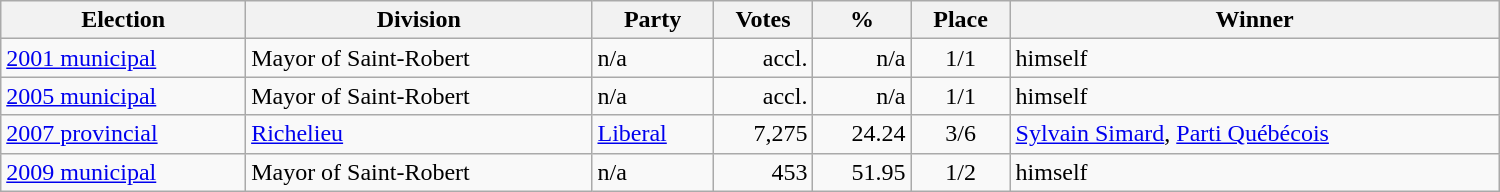<table class="wikitable" width="1000">
<tr>
<th align="left">Election</th>
<th align="left">Division</th>
<th align="left">Party</th>
<th align="right">Votes</th>
<th align="right">%</th>
<th align="center">Place</th>
<th align="center">Winner</th>
</tr>
<tr>
<td align="left"><a href='#'>2001 municipal</a></td>
<td align="left">Mayor of Saint-Robert</td>
<td align="left">n/a</td>
<td align="right">accl.</td>
<td align="right">n/a</td>
<td align="center">1/1</td>
<td align="left">himself</td>
</tr>
<tr>
<td align="left"><a href='#'>2005 municipal</a></td>
<td align="left">Mayor of Saint-Robert</td>
<td align="left">n/a</td>
<td align="right">accl.</td>
<td align="right">n/a</td>
<td align="center">1/1</td>
<td align="left">himself</td>
</tr>
<tr>
<td align="left"><a href='#'>2007 provincial</a></td>
<td align="left"><a href='#'>Richelieu</a></td>
<td align="left"><a href='#'>Liberal</a></td>
<td align="right">7,275</td>
<td align="right">24.24</td>
<td align="center">3/6</td>
<td align="left"><a href='#'>Sylvain Simard</a>, <a href='#'>Parti Québécois</a></td>
</tr>
<tr>
<td align="left"><a href='#'>2009 municipal</a></td>
<td align="left">Mayor of Saint-Robert</td>
<td align="left">n/a</td>
<td align="right">453</td>
<td align="right">51.95</td>
<td align="center">1/2</td>
<td align="left">himself</td>
</tr>
</table>
